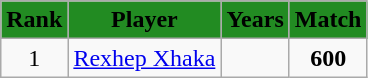<table class="wikitable sortable" style="text-align: center;">
<tr style="background:#228B22;color:black">
<td><strong>Rank</strong></td>
<td><strong>Player</strong></td>
<td><strong>Years</strong></td>
<td><strong>Match</strong></td>
</tr>
<tr>
<td>1</td>
<td style="text-align:left;"> <a href='#'>Rexhep Xhaka</a></td>
<td></td>
<td><strong>600</strong></td>
</tr>
</table>
